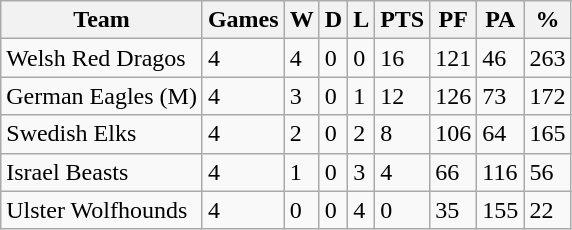<table class="wikitable">
<tr>
<th>Team</th>
<th>Games</th>
<th>W</th>
<th>D</th>
<th>L</th>
<th>PTS</th>
<th>PF</th>
<th>PA</th>
<th>%</th>
</tr>
<tr>
<td>Welsh Red Dragos</td>
<td>4</td>
<td>4</td>
<td>0</td>
<td>0</td>
<td>16</td>
<td>121</td>
<td>46</td>
<td>263</td>
</tr>
<tr>
<td>German Eagles (M)</td>
<td>4</td>
<td>3</td>
<td>0</td>
<td>1</td>
<td>12</td>
<td>126</td>
<td>73</td>
<td>172</td>
</tr>
<tr>
<td>Swedish Elks</td>
<td>4</td>
<td>2</td>
<td>0</td>
<td>2</td>
<td>8</td>
<td>106</td>
<td>64</td>
<td>165</td>
</tr>
<tr>
<td>Israel Beasts</td>
<td>4</td>
<td>1</td>
<td>0</td>
<td>3</td>
<td>4</td>
<td>66</td>
<td>116</td>
<td>56</td>
</tr>
<tr>
<td>Ulster Wolfhounds</td>
<td>4</td>
<td>0</td>
<td>0</td>
<td>4</td>
<td>0</td>
<td>35</td>
<td>155</td>
<td>22</td>
</tr>
</table>
